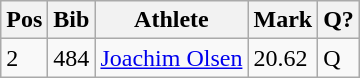<table class="wikitable">
<tr>
<th>Pos</th>
<th>Bib</th>
<th>Athlete</th>
<th>Mark</th>
<th>Q?</th>
</tr>
<tr>
<td>2</td>
<td>484</td>
<td><a href='#'>Joachim Olsen</a></td>
<td>20.62</td>
<td>Q</td>
</tr>
</table>
